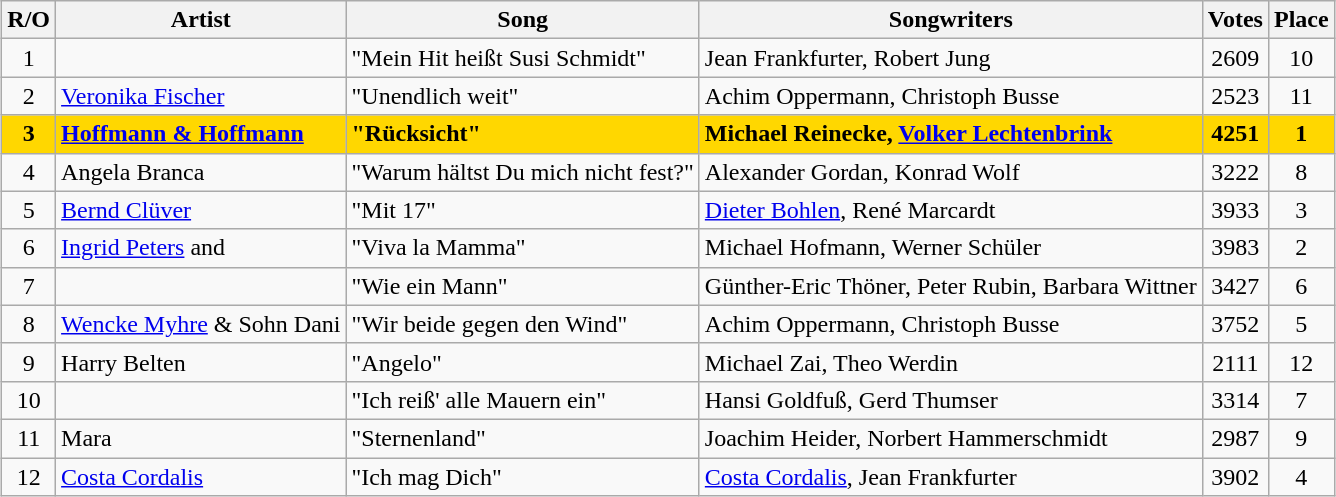<table class="sortable wikitable" style="margin: 1em auto 1em auto; text-align:center">
<tr>
<th>R/O</th>
<th>Artist</th>
<th>Song</th>
<th>Songwriters</th>
<th>Votes</th>
<th>Place</th>
</tr>
<tr>
<td>1</td>
<td style="text-align:left"></td>
<td style="text-align:left">"Mein Hit heißt Susi Schmidt"</td>
<td style="text-align:left">Jean Frankfurter, Robert Jung</td>
<td>2609</td>
<td>10</td>
</tr>
<tr>
<td>2</td>
<td style="text-align:left"><a href='#'>Veronika Fischer</a></td>
<td style="text-align:left">"Unendlich weit"</td>
<td style="text-align:left">Achim Oppermann, Christoph Busse</td>
<td>2523</td>
<td>11</td>
</tr>
<tr style="background-color:gold; font-weight:bold;">
<td>3</td>
<td style="text-align:left"><a href='#'>Hoffmann & Hoffmann</a></td>
<td style="text-align:left">"Rücksicht"</td>
<td style="text-align:left">Michael Reinecke, <a href='#'>Volker Lechtenbrink</a></td>
<td>4251</td>
<td>1</td>
</tr>
<tr>
<td>4</td>
<td style="text-align:left">Angela Branca</td>
<td style="text-align:left">"Warum hältst Du mich nicht fest?"</td>
<td style="text-align:left">Alexander Gordan, Konrad Wolf</td>
<td>3222</td>
<td>8</td>
</tr>
<tr>
<td>5</td>
<td style="text-align:left"><a href='#'>Bernd Clüver</a></td>
<td style="text-align:left">"Mit 17"</td>
<td style="text-align:left"><a href='#'>Dieter Bohlen</a>, René Marcardt</td>
<td>3933</td>
<td>3</td>
</tr>
<tr>
<td>6</td>
<td style="text-align:left"><a href='#'>Ingrid Peters</a> and </td>
<td style="text-align:left">"Viva la Mamma"</td>
<td style="text-align:left">Michael Hofmann, Werner Schüler</td>
<td>3983</td>
<td>2</td>
</tr>
<tr>
<td>7</td>
<td style="text-align:left"></td>
<td style="text-align:left">"Wie ein Mann"</td>
<td style="text-align:left">Günther-Eric Thöner, Peter Rubin, Barbara Wittner</td>
<td>3427</td>
<td>6</td>
</tr>
<tr>
<td>8</td>
<td style="text-align:left"><a href='#'>Wencke Myhre</a> & Sohn Dani</td>
<td style="text-align:left">"Wir beide gegen den Wind"</td>
<td style="text-align:left">Achim Oppermann, Christoph Busse</td>
<td>3752</td>
<td>5</td>
</tr>
<tr>
<td>9</td>
<td style="text-align:left">Harry Belten</td>
<td style="text-align:left">"Angelo"</td>
<td style="text-align:left">Michael Zai, Theo Werdin</td>
<td>2111</td>
<td>12</td>
</tr>
<tr>
<td>10</td>
<td style="text-align:left"></td>
<td style="text-align:left">"Ich reiß' alle Mauern ein"</td>
<td style="text-align:left">Hansi Goldfuß, Gerd Thumser</td>
<td>3314</td>
<td>7</td>
</tr>
<tr>
<td>11</td>
<td style="text-align:left">Mara</td>
<td style="text-align:left">"Sternenland"</td>
<td style="text-align:left">Joachim Heider, Norbert Hammerschmidt</td>
<td>2987</td>
<td>9</td>
</tr>
<tr>
<td>12</td>
<td style="text-align:left"><a href='#'>Costa Cordalis</a></td>
<td style="text-align:left">"Ich mag Dich"</td>
<td style="text-align:left"><a href='#'>Costa Cordalis</a>, Jean Frankfurter</td>
<td>3902</td>
<td>4</td>
</tr>
</table>
